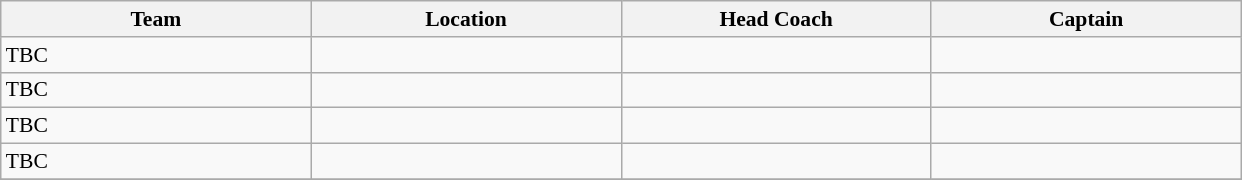<table class="wikitable" style="font-size:90%;">
<tr>
<th scope=col width="200">Team</th>
<th scope=col width="200">Location</th>
<th scope=col width="200">Head Coach</th>
<th scope=col width="200">Captain</th>
</tr>
<tr>
<td>TBC</td>
<td></td>
<td></td>
<td></td>
</tr>
<tr>
<td>TBC</td>
<td></td>
<td></td>
<td></td>
</tr>
<tr>
<td>TBC</td>
<td></td>
<td></td>
<td></td>
</tr>
<tr>
<td>TBC</td>
<td></td>
<td></td>
<td></td>
</tr>
<tr>
</tr>
</table>
